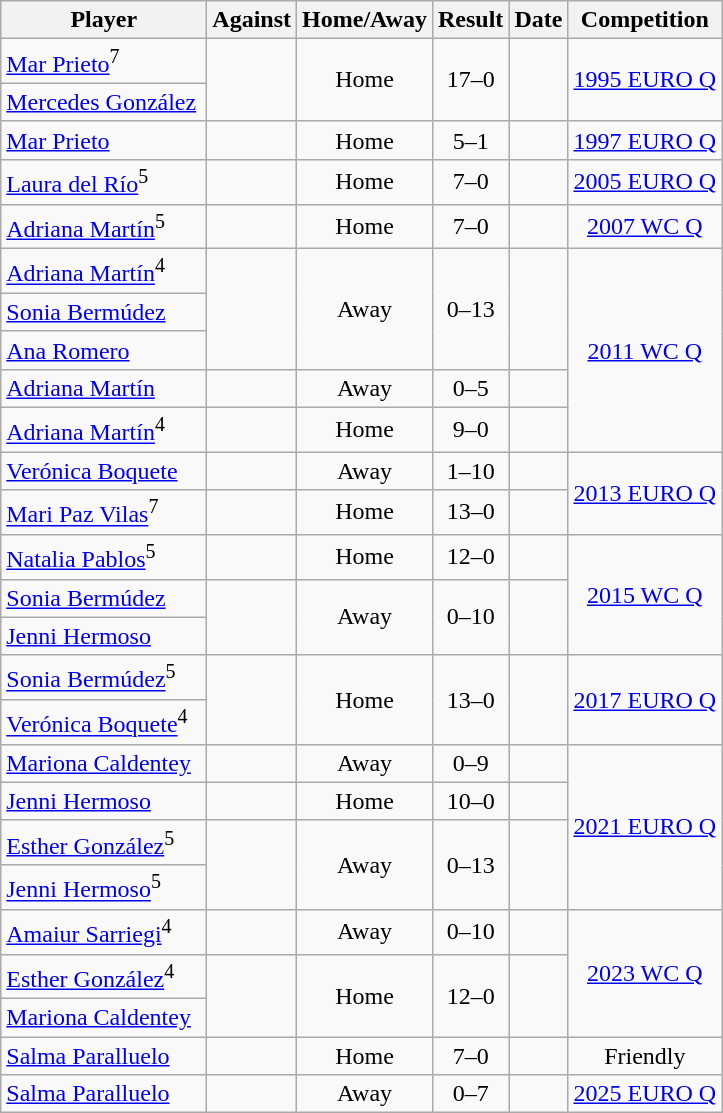<table class="wikitable sortable">
<tr>
<th style="width:130px;">Player</th>
<th>Against</th>
<th style="text-align:center">Home/Away</th>
<th style="text-align:center;">Result</th>
<th>Date</th>
<th style="text-align:center;">Competition</th>
</tr>
<tr>
<td><a href='#'>Mar Prieto</a><sup>7</sup></td>
<td rowspan="2"></td>
<td style="text-align:center" rowspan="2">Home</td>
<td style="text-align:center" rowspan="2">17–0</td>
<td style="text-align:right" rowspan="2"></td>
<td style="text-align:center" rowspan="2"><a href='#'>1995 EURO Q</a></td>
</tr>
<tr>
<td><a href='#'>Mercedes González</a></td>
</tr>
<tr>
<td><a href='#'>Mar Prieto</a></td>
<td></td>
<td style="text-align:center">Home</td>
<td style="text-align:center">5–1</td>
<td style="text-align:right"></td>
<td style="text-align:center"><a href='#'>1997 EURO Q</a></td>
</tr>
<tr>
<td><a href='#'>Laura del Río</a><sup>5</sup></td>
<td></td>
<td style="text-align:center;">Home</td>
<td style="text-align:center;">7–0</td>
<td style="text-align:right;"></td>
<td style="text-align:center;"><a href='#'>2005 EURO Q</a></td>
</tr>
<tr>
<td><a href='#'>Adriana Martín</a><sup>5</sup></td>
<td></td>
<td style="text-align:center;">Home</td>
<td style="text-align:center;">7–0</td>
<td style="text-align:right;"></td>
<td style="text-align:center;"><a href='#'>2007 WC Q</a></td>
</tr>
<tr>
<td><a href='#'>Adriana Martín</a><sup>4</sup></td>
<td rowspan="3"></td>
<td style="text-align:center" rowspan="3">Away</td>
<td style="text-align:center" rowspan="3">0–13</td>
<td style="text-align:right" rowspan="3"></td>
<td rowspan="5" style="text-align:center;"><a href='#'>2011 WC Q</a></td>
</tr>
<tr>
<td><a href='#'>Sonia Bermúdez</a></td>
</tr>
<tr>
<td><a href='#'>Ana Romero</a></td>
</tr>
<tr>
<td><a href='#'>Adriana Martín</a></td>
<td></td>
<td style="text-align:center;">Away</td>
<td style="text-align:center;">0–5</td>
<td style="text-align:right;"></td>
</tr>
<tr>
<td><a href='#'>Adriana Martín</a><sup>4</sup></td>
<td></td>
<td style="text-align:center;">Home</td>
<td style="text-align:center;">9–0</td>
<td style="text-align:right;"></td>
</tr>
<tr>
<td><a href='#'>Verónica Boquete</a></td>
<td></td>
<td style="text-align:center;">Away</td>
<td style="text-align:center;">1–10</td>
<td style="text-align:right;"></td>
<td rowspan="2" style="text-align:center;"><a href='#'>2013 EURO Q</a></td>
</tr>
<tr>
<td><a href='#'>Mari Paz Vilas</a><sup>7</sup></td>
<td></td>
<td style="text-align:center;">Home</td>
<td style="text-align:center;">13–0</td>
<td style="text-align:right;"></td>
</tr>
<tr>
<td><a href='#'>Natalia Pablos</a><sup>5</sup></td>
<td></td>
<td style="text-align:center;">Home</td>
<td style="text-align:center;">12–0</td>
<td style="text-align:right;"></td>
<td rowspan="3" style="text-align:center;"><a href='#'>2015 WC Q</a></td>
</tr>
<tr>
<td><a href='#'>Sonia Bermúdez</a></td>
<td rowspan="2"></td>
<td style="text-align:center" rowspan="2">Away</td>
<td style="text-align:center" rowspan="2">0–10</td>
<td style="text-align:right" rowspan="2"></td>
</tr>
<tr>
<td><a href='#'>Jenni Hermoso</a></td>
</tr>
<tr>
<td><a href='#'>Sonia Bermúdez</a><sup>5</sup></td>
<td rowspan="2"></td>
<td style="text-align:center" rowspan="2">Home</td>
<td style="text-align:center" rowspan="2">13–0</td>
<td style="text-align:right" rowspan="2"></td>
<td rowspan="2" style="text-align:center;"><a href='#'>2017 EURO Q</a></td>
</tr>
<tr>
<td><a href='#'>Verónica Boquete</a><sup>4</sup></td>
</tr>
<tr>
<td><a href='#'>Mariona Caldentey</a></td>
<td></td>
<td style="text-align:center;">Away</td>
<td style="text-align:center;">0–9</td>
<td style="text-align:right"></td>
<td rowspan="4" style="text-align:center;"><a href='#'>2021 EURO Q</a></td>
</tr>
<tr>
<td><a href='#'>Jenni Hermoso</a></td>
<td></td>
<td style="text-align:center;">Home</td>
<td style="text-align:center;">10–0</td>
<td style="text-align:right"></td>
</tr>
<tr>
<td><a href='#'>Esther González</a><sup>5</sup></td>
<td rowspan="2"></td>
<td style="text-align:center" rowspan="2">Away</td>
<td style="text-align:center" rowspan="2">0–13</td>
<td style="text-align:right" rowspan="2"></td>
</tr>
<tr>
<td><a href='#'>Jenni Hermoso</a><sup>5</sup></td>
</tr>
<tr>
<td><a href='#'>Amaiur Sarriegi</a><sup>4</sup></td>
<td></td>
<td style="text-align:center;">Away</td>
<td style="text-align:center;">0–10</td>
<td style="text-align:right"></td>
<td rowspan=3 style="text-align:center;"><a href='#'>2023 WC Q</a></td>
</tr>
<tr>
<td><a href='#'>Esther González</a><sup>4</sup></td>
<td rowspan="2"></td>
<td style="text-align:center" rowspan="2">Home</td>
<td style="text-align:center" rowspan="2">12–0</td>
<td style="text-align:right" rowspan="2"></td>
</tr>
<tr>
<td><a href='#'>Mariona Caldentey</a></td>
</tr>
<tr>
<td><a href='#'>Salma Paralluelo</a></td>
<td></td>
<td style="text-align:center">Home</td>
<td style="text-align:center">7–0</td>
<td style="text-align:right"></td>
<td style="text-align:center">Friendly</td>
</tr>
<tr>
<td><a href='#'>Salma Paralluelo</a></td>
<td></td>
<td style="text-align:center">Away</td>
<td style="text-align:center">0–7</td>
<td style="text-align:right"></td>
<td style="text-align:center"><a href='#'>2025 EURO Q</a></td>
</tr>
</table>
